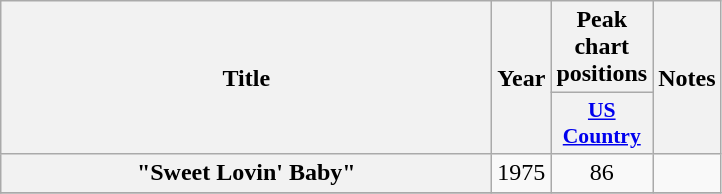<table class="wikitable plainrowheaders" style="text-align:center;">
<tr>
<th scope="col" rowspan="2" style="width:20em;">Title</th>
<th scope="col" rowspan="2">Year</th>
<th scope="col" colspan="1">Peak<br>chart<br>positions</th>
<th scope="col" rowspan="2">Notes</th>
</tr>
<tr>
<th scope="col" style="width:3.5em;font-size:90%;"><a href='#'>US<br>Country</a><br></th>
</tr>
<tr>
<th scope="row">"Sweet Lovin' Baby"</th>
<td>1975</td>
<td>86</td>
<td></td>
</tr>
<tr>
</tr>
</table>
